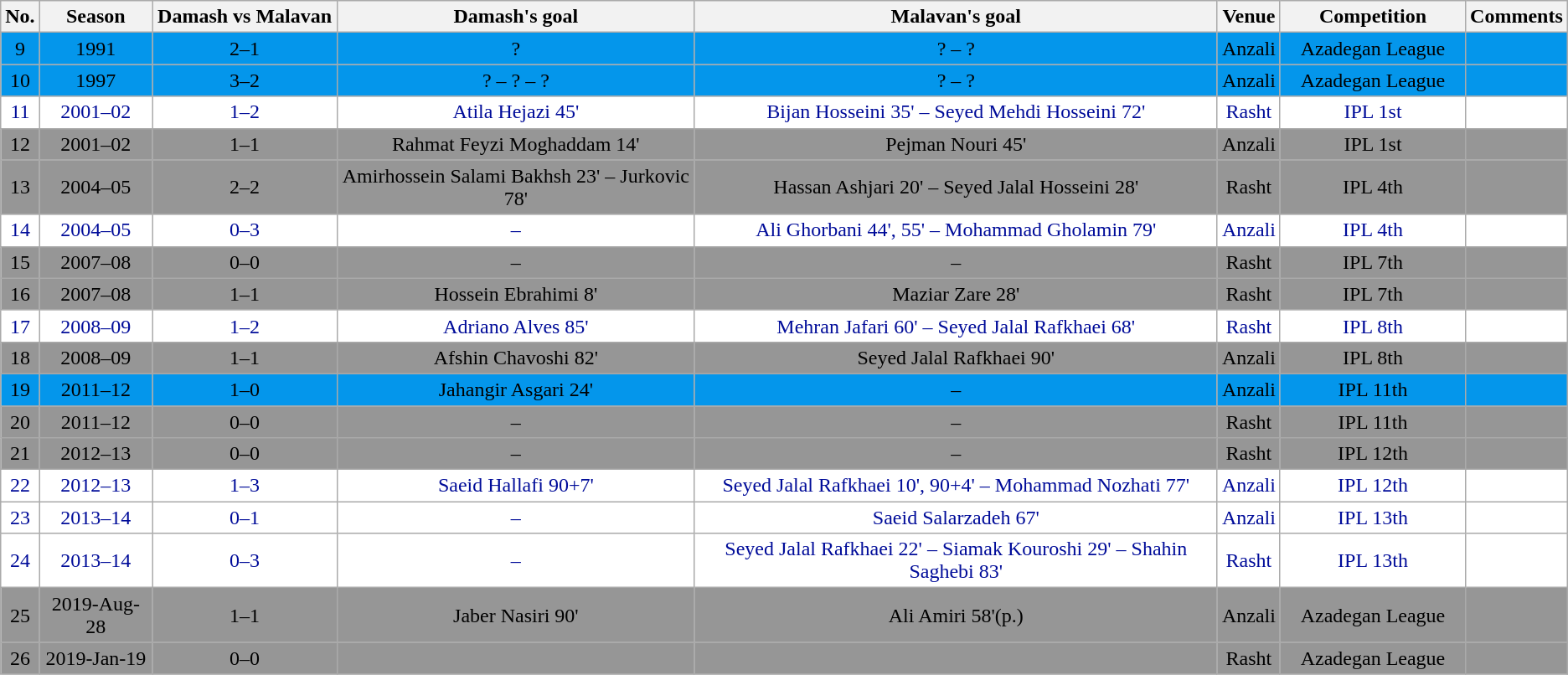<table class="wikitable" style="text-align: center;">
<tr>
<th width=20><strong>No.</strong></th>
<th><strong>Season</strong></th>
<th width=140>Damash vs Malavan</th>
<th>Damash's goal</th>
<th>Malavan's goal</th>
<th width=40><strong>Venue</strong></th>
<th width=140><strong>Competition</strong></th>
<th width=40><strong>Comments</strong></th>
</tr>
<tr style="background:#0496eb;">
<td>9</td>
<td>1991</td>
<td>2–1</td>
<td>?</td>
<td>? – ?</td>
<td>Anzali</td>
<td>Azadegan League</td>
<td></td>
</tr>
<tr style="background:#0496eb;">
<td>10</td>
<td>1997</td>
<td>3–2</td>
<td>? – ? – ?</td>
<td>? – ?</td>
<td>Anzali</td>
<td>Azadegan League</td>
<td></td>
</tr>
<tr style="color:#000c99; background-color:#fff;">
<td>11</td>
<td>2001–02</td>
<td>1–2</td>
<td>Atila Hejazi 45'</td>
<td>Bijan Hosseini 35' – Seyed Mehdi Hosseini 72'</td>
<td>Rasht</td>
<td>IPL 1st</td>
<td></td>
</tr>
<tr style="background:#969696;">
<td>12</td>
<td>2001–02</td>
<td>1–1</td>
<td>Rahmat Feyzi Moghaddam 14'</td>
<td>Pejman Nouri 45'</td>
<td>Anzali</td>
<td>IPL 1st</td>
<td></td>
</tr>
<tr style="background:#969696;">
<td>13</td>
<td>2004–05</td>
<td>2–2</td>
<td>Amirhossein Salami Bakhsh 23' – Jurkovic 78'</td>
<td>Hassan Ashjari 20' – Seyed Jalal Hosseini 28'</td>
<td>Rasht</td>
<td>IPL 4th</td>
<td></td>
</tr>
<tr style="color:#000c99; background-color:#fff;">
<td>14</td>
<td>2004–05</td>
<td>0–3</td>
<td>–</td>
<td>Ali Ghorbani 44', 55' – Mohammad Gholamin 79'</td>
<td>Anzali</td>
<td>IPL 4th</td>
<td></td>
</tr>
<tr style="background:#969696;">
<td>15</td>
<td>2007–08</td>
<td>0–0</td>
<td>–</td>
<td>–</td>
<td>Rasht</td>
<td>IPL 7th</td>
<td></td>
</tr>
<tr style="background:#969696;">
<td>16</td>
<td>2007–08</td>
<td>1–1</td>
<td>Hossein Ebrahimi 8'</td>
<td>Maziar Zare 28'</td>
<td>Rasht</td>
<td>IPL 7th</td>
<td></td>
</tr>
<tr style="color:#000c99; background-color:#fff;">
<td>17</td>
<td>2008–09</td>
<td>1–2</td>
<td>Adriano Alves 85'</td>
<td>Mehran Jafari 60' – Seyed Jalal Rafkhaei 68'</td>
<td>Rasht</td>
<td>IPL 8th</td>
<td></td>
</tr>
<tr style="background:#969696;">
<td>18</td>
<td>2008–09</td>
<td>1–1</td>
<td>Afshin Chavoshi 82'</td>
<td>Seyed Jalal Rafkhaei 90'</td>
<td>Anzali</td>
<td>IPL 8th</td>
<td></td>
</tr>
<tr style="background:#0496eb;">
<td>19</td>
<td>2011–12</td>
<td>1–0</td>
<td>Jahangir Asgari 24'</td>
<td>–</td>
<td>Anzali</td>
<td>IPL 11th</td>
<td></td>
</tr>
<tr style="background:#969696;">
<td>20</td>
<td>2011–12</td>
<td>0–0</td>
<td>–</td>
<td>–</td>
<td>Rasht</td>
<td>IPL 11th</td>
<td></td>
</tr>
<tr style="background:#969696;">
<td>21</td>
<td>2012–13</td>
<td>0–0</td>
<td>–</td>
<td>–</td>
<td>Rasht</td>
<td>IPL 12th</td>
<td></td>
</tr>
<tr style="color:#000c99; background-color:#fff;">
<td>22</td>
<td>2012–13</td>
<td>1–3</td>
<td>Saeid Hallafi 90+7'</td>
<td>Seyed Jalal Rafkhaei 10', 90+4' – Mohammad Nozhati 77'</td>
<td>Anzali</td>
<td>IPL 12th</td>
<td></td>
</tr>
<tr style="color:#000c99; background-color:#fff;">
<td>23</td>
<td>2013–14</td>
<td>0–1</td>
<td>–</td>
<td>Saeid Salarzadeh 67'</td>
<td>Anzali</td>
<td>IPL 13th</td>
<td></td>
</tr>
<tr style="color:#000c99; background-color:#fff;">
<td>24</td>
<td>2013–14</td>
<td>0–3</td>
<td>–</td>
<td>Seyed Jalal Rafkhaei 22' – Siamak Kouroshi 29' – Shahin Saghebi 83'</td>
<td>Rasht</td>
<td>IPL 13th</td>
<td></td>
</tr>
<tr style="background:#969696;">
<td>25</td>
<td>2019-Aug-28</td>
<td>1–1</td>
<td>Jaber Nasiri 90'</td>
<td>Ali Amiri 58'(p.)</td>
<td>Anzali</td>
<td>Azadegan League</td>
<td></td>
</tr>
<tr style="background:#969696;">
<td>26</td>
<td>2019-Jan-19</td>
<td>0–0</td>
<td></td>
<td></td>
<td>Rasht</td>
<td>Azadegan League</td>
<td></td>
</tr>
</table>
